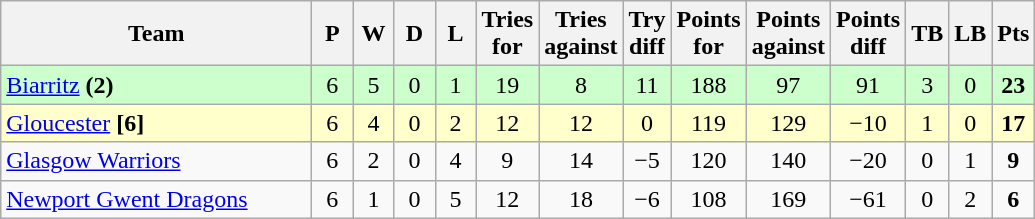<table class="wikitable" style="text-align: center;">
<tr>
<th width="200">Team</th>
<th width="20">P</th>
<th width="20">W</th>
<th width="20">D</th>
<th width="20">L</th>
<th width="20">Tries for</th>
<th width="20">Tries against</th>
<th width="20">Try diff</th>
<th width="20">Points for</th>
<th width="20">Points against</th>
<th width="25">Points diff</th>
<th width="20">TB</th>
<th width="20">LB</th>
<th width="20">Pts</th>
</tr>
<tr bgcolor=#ccffcc>
<td align=left> <a href='#'>Biarritz</a> <strong>(2)</strong></td>
<td>6</td>
<td>5</td>
<td>0</td>
<td>1</td>
<td>19</td>
<td>8</td>
<td>11</td>
<td>188</td>
<td>97</td>
<td>91</td>
<td>3</td>
<td>0</td>
<td><strong>23</strong></td>
</tr>
<tr bgcolor="#ffffcc">
<td align=left> <a href='#'>Gloucester</a> <strong>[6]</strong></td>
<td>6</td>
<td>4</td>
<td>0</td>
<td>2</td>
<td>12</td>
<td>12</td>
<td>0</td>
<td>119</td>
<td>129</td>
<td>−10</td>
<td>1</td>
<td>0</td>
<td><strong>17</strong></td>
</tr>
<tr>
<td align=left> <a href='#'>Glasgow Warriors</a></td>
<td>6</td>
<td>2</td>
<td>0</td>
<td>4</td>
<td>9</td>
<td>14</td>
<td>−5</td>
<td>120</td>
<td>140</td>
<td>−20</td>
<td>0</td>
<td>1</td>
<td><strong>9</strong></td>
</tr>
<tr>
<td align=left> <a href='#'>Newport Gwent Dragons</a></td>
<td>6</td>
<td>1</td>
<td>0</td>
<td>5</td>
<td>12</td>
<td>18</td>
<td>−6</td>
<td>108</td>
<td>169</td>
<td>−61</td>
<td>0</td>
<td>2</td>
<td><strong>6</strong></td>
</tr>
</table>
